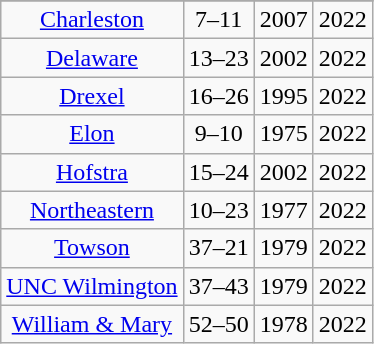<table class="wikitable">
<tr>
</tr>
<tr align="center">
<td><a href='#'>Charleston</a></td>
<td>7–11</td>
<td>2007</td>
<td>2022</td>
</tr>
<tr align="center">
<td><a href='#'>Delaware</a></td>
<td>13–23</td>
<td>2002</td>
<td>2022</td>
</tr>
<tr align="center">
<td><a href='#'>Drexel</a></td>
<td>16–26</td>
<td>1995</td>
<td>2022</td>
</tr>
<tr align="center">
<td><a href='#'>Elon</a></td>
<td>9–10</td>
<td>1975</td>
<td>2022</td>
</tr>
<tr align="center">
<td><a href='#'>Hofstra</a></td>
<td>15–24</td>
<td>2002</td>
<td>2022</td>
</tr>
<tr align="center">
<td><a href='#'>Northeastern</a></td>
<td>10–23</td>
<td>1977</td>
<td>2022</td>
</tr>
<tr align="center">
<td><a href='#'>Towson</a></td>
<td>37–21</td>
<td>1979</td>
<td>2022</td>
</tr>
<tr align="center">
<td><a href='#'>UNC Wilmington</a></td>
<td>37–43</td>
<td>1979</td>
<td>2022</td>
</tr>
<tr align="center">
<td><a href='#'>William & Mary</a></td>
<td>52–50</td>
<td>1978</td>
<td>2022</td>
</tr>
</table>
